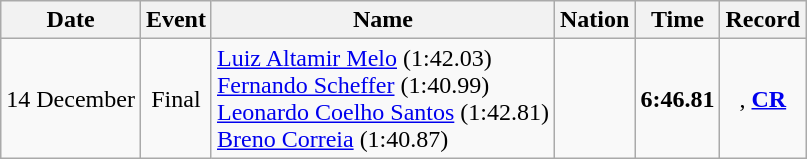<table class=wikitable style=text-align:center>
<tr>
<th>Date</th>
<th>Event</th>
<th>Name</th>
<th>Nation</th>
<th>Time</th>
<th>Record</th>
</tr>
<tr>
<td>14 December</td>
<td>Final</td>
<td align=left><a href='#'>Luiz Altamir Melo</a> (1:42.03)<br><a href='#'>Fernando Scheffer</a> (1:40.99)<br><a href='#'>Leonardo Coelho Santos</a> (1:42.81)<br><a href='#'>Breno Correia</a> (1:40.87)</td>
<td align=left></td>
<td><strong>6:46.81</strong></td>
<td>, <strong><a href='#'>CR</a></strong></td>
</tr>
</table>
